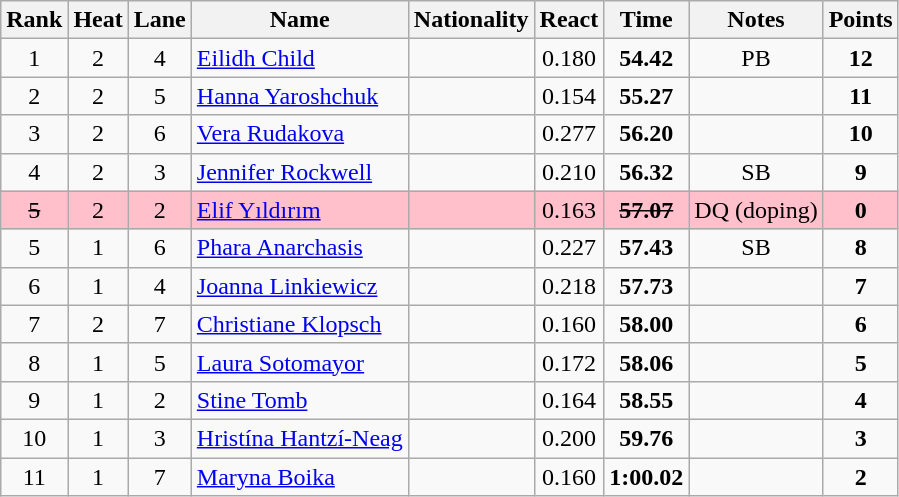<table class="wikitable sortable" style="text-align:center">
<tr>
<th>Rank</th>
<th>Heat</th>
<th>Lane</th>
<th>Name</th>
<th>Nationality</th>
<th>React</th>
<th>Time</th>
<th>Notes</th>
<th>Points</th>
</tr>
<tr>
<td>1</td>
<td>2</td>
<td>4</td>
<td align=left><a href='#'>Eilidh Child</a></td>
<td align=left></td>
<td>0.180</td>
<td><strong>54.42</strong></td>
<td>PB</td>
<td><strong>12</strong></td>
</tr>
<tr>
<td>2</td>
<td>2</td>
<td>5</td>
<td align=left><a href='#'>Hanna Yaroshchuk</a></td>
<td align=left></td>
<td>0.154</td>
<td><strong>55.27</strong></td>
<td></td>
<td><strong>11</strong></td>
</tr>
<tr>
<td>3</td>
<td>2</td>
<td>6</td>
<td align=left><a href='#'>Vera Rudakova</a></td>
<td align=left></td>
<td>0.277</td>
<td><strong>56.20</strong></td>
<td></td>
<td><strong>10</strong></td>
</tr>
<tr>
<td>4</td>
<td>2</td>
<td>3</td>
<td align=left><a href='#'>Jennifer Rockwell</a></td>
<td align=left></td>
<td>0.210</td>
<td><strong>56.32</strong></td>
<td>SB</td>
<td><strong>9</strong></td>
</tr>
<tr bgcolor=pink>
<td><s>5 </s></td>
<td>2</td>
<td>2</td>
<td align=left><a href='#'>Elif Yıldırım</a></td>
<td align=left></td>
<td>0.163</td>
<td><s><strong>57.07</strong> </s></td>
<td>DQ (doping)</td>
<td><strong>0</strong></td>
</tr>
<tr>
<td>5</td>
<td>1</td>
<td>6</td>
<td align=left><a href='#'>Phara Anarchasis</a></td>
<td align=left></td>
<td>0.227</td>
<td><strong>57.43</strong></td>
<td>SB</td>
<td><strong>8</strong></td>
</tr>
<tr>
<td>6</td>
<td>1</td>
<td>4</td>
<td align=left><a href='#'>Joanna Linkiewicz</a></td>
<td align=left></td>
<td>0.218</td>
<td><strong>57.73</strong></td>
<td></td>
<td><strong>7</strong></td>
</tr>
<tr>
<td>7</td>
<td>2</td>
<td>7</td>
<td align=left><a href='#'>Christiane Klopsch</a></td>
<td align=left></td>
<td>0.160</td>
<td><strong>58.00</strong></td>
<td></td>
<td><strong>6</strong></td>
</tr>
<tr>
<td>8</td>
<td>1</td>
<td>5</td>
<td align=left><a href='#'>Laura Sotomayor</a></td>
<td align=left></td>
<td>0.172</td>
<td><strong>58.06</strong></td>
<td></td>
<td><strong>5</strong></td>
</tr>
<tr>
<td>9</td>
<td>1</td>
<td>2</td>
<td align=left><a href='#'>Stine Tomb</a></td>
<td align=left></td>
<td>0.164</td>
<td><strong>58.55</strong></td>
<td></td>
<td><strong>4</strong></td>
</tr>
<tr>
<td>10</td>
<td>1</td>
<td>3</td>
<td align=left><a href='#'>Hristína Hantzí-Neag</a></td>
<td align=left></td>
<td>0.200</td>
<td><strong>59.76</strong></td>
<td></td>
<td><strong>3</strong></td>
</tr>
<tr>
<td>11</td>
<td>1</td>
<td>7</td>
<td align=left><a href='#'>Maryna Boika</a></td>
<td align=left></td>
<td>0.160</td>
<td><strong>1:00.02</strong></td>
<td></td>
<td><strong>2</strong></td>
</tr>
</table>
